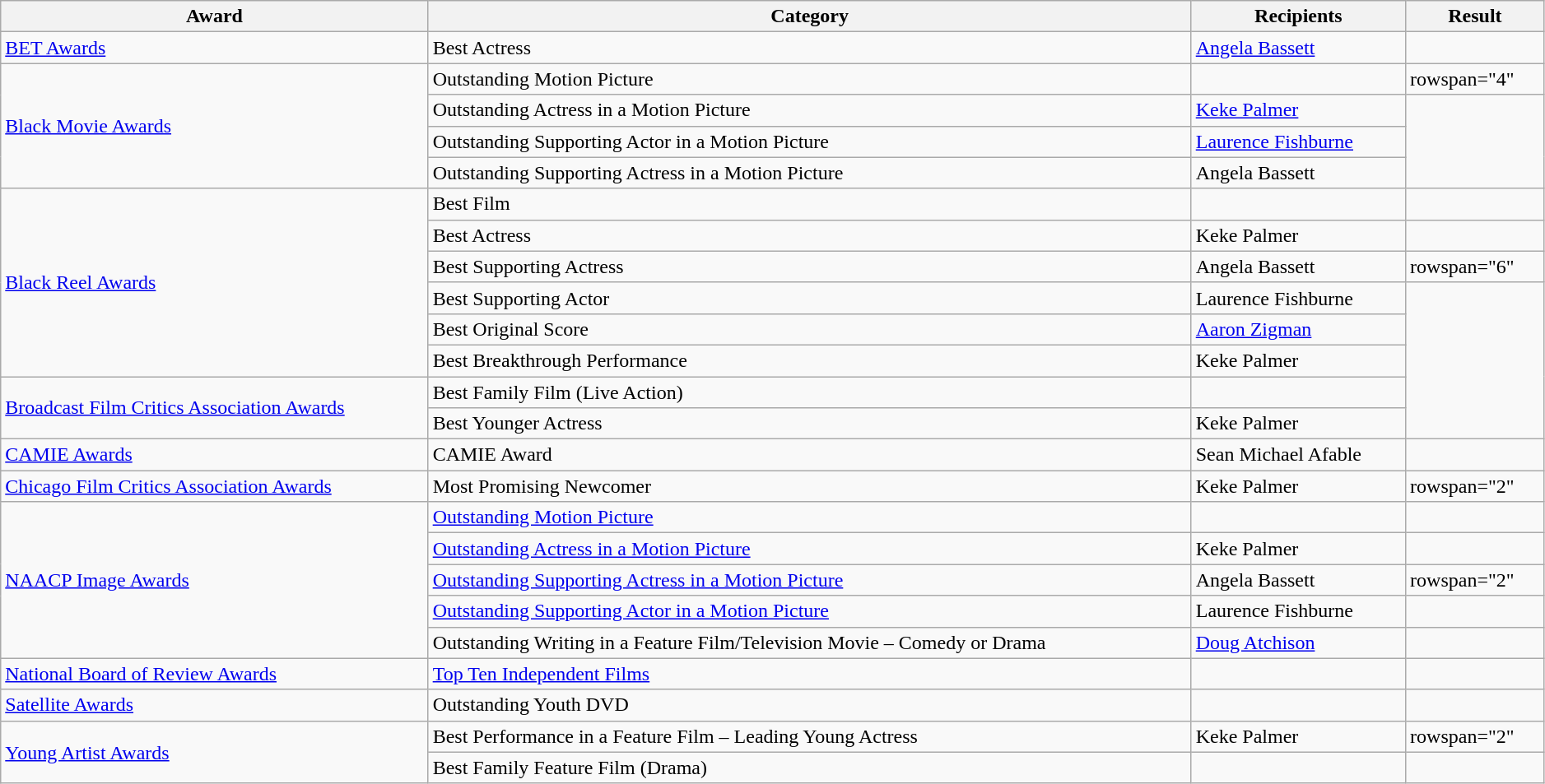<table class="wikitable sortable" style="width:99%;">
<tr>
<th style= width="28%">Award</th>
<th style= width="38%">Category</th>
<th style= width="24%">Recipients</th>
<th style= width="10%">Result</th>
</tr>
<tr>
<td><a href='#'>BET Awards</a></td>
<td>Best Actress</td>
<td><a href='#'>Angela Bassett</a></td>
<td></td>
</tr>
<tr>
<td rowspan="4"><a href='#'>Black Movie Awards</a></td>
<td>Outstanding Motion Picture</td>
<td></td>
<td>rowspan="4" </td>
</tr>
<tr>
<td>Outstanding Actress in a Motion Picture</td>
<td><a href='#'>Keke Palmer</a></td>
</tr>
<tr>
<td>Outstanding Supporting Actor in a Motion Picture</td>
<td><a href='#'>Laurence Fishburne</a></td>
</tr>
<tr>
<td>Outstanding Supporting Actress in a Motion Picture</td>
<td>Angela Bassett</td>
</tr>
<tr>
<td rowspan="6"><a href='#'>Black Reel Awards</a></td>
<td>Best Film</td>
<td></td>
<td></td>
</tr>
<tr>
<td>Best Actress</td>
<td>Keke Palmer</td>
<td></td>
</tr>
<tr>
<td>Best Supporting Actress</td>
<td>Angela Bassett</td>
<td>rowspan="6" </td>
</tr>
<tr>
<td>Best Supporting Actor</td>
<td>Laurence Fishburne</td>
</tr>
<tr>
<td>Best Original Score</td>
<td><a href='#'>Aaron Zigman</a></td>
</tr>
<tr>
<td>Best Breakthrough Performance</td>
<td>Keke Palmer</td>
</tr>
<tr>
<td rowspan="2"><a href='#'>Broadcast Film Critics Association Awards</a></td>
<td>Best Family Film (Live Action)</td>
<td></td>
</tr>
<tr>
<td>Best Younger Actress</td>
<td>Keke Palmer</td>
</tr>
<tr>
<td><a href='#'>CAMIE Awards</a></td>
<td>CAMIE Award</td>
<td>Sean Michael Afable</td>
<td></td>
</tr>
<tr>
<td><a href='#'>Chicago Film Critics Association Awards</a></td>
<td>Most Promising Newcomer</td>
<td>Keke Palmer</td>
<td>rowspan="2" </td>
</tr>
<tr>
<td rowspan="5"><a href='#'>NAACP Image Awards</a></td>
<td><a href='#'>Outstanding Motion Picture</a></td>
<td></td>
</tr>
<tr>
<td><a href='#'>Outstanding Actress in a Motion Picture</a></td>
<td>Keke Palmer</td>
<td></td>
</tr>
<tr>
<td><a href='#'>Outstanding Supporting Actress in a Motion Picture</a></td>
<td>Angela Bassett</td>
<td>rowspan="2" </td>
</tr>
<tr>
<td><a href='#'>Outstanding Supporting Actor in a Motion Picture</a></td>
<td>Laurence Fishburne</td>
</tr>
<tr>
<td>Outstanding Writing in a Feature Film/Television Movie – Comedy or Drama</td>
<td><a href='#'>Doug Atchison</a></td>
<td></td>
</tr>
<tr>
<td><a href='#'>National Board of Review Awards</a></td>
<td><a href='#'>Top Ten Independent Films</a></td>
<td></td>
<td></td>
</tr>
<tr>
<td><a href='#'>Satellite Awards</a></td>
<td>Outstanding Youth DVD</td>
<td></td>
<td></td>
</tr>
<tr>
<td rowspan="2"><a href='#'>Young Artist Awards</a></td>
<td>Best Performance in a Feature Film – Leading Young Actress</td>
<td>Keke Palmer</td>
<td>rowspan="2" </td>
</tr>
<tr>
<td>Best Family Feature Film (Drama)</td>
<td></td>
</tr>
</table>
